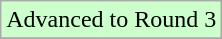<table class="wikitable">
<tr width=10px bgcolor="#ccffcc">
<td>Advanced to Round 3</td>
</tr>
<tr>
</tr>
</table>
